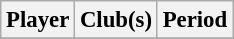<table class="wikitable collapsible collapsed" style="text-align:center;font-size:95%">
<tr>
<th scope="col">Player</th>
<th scope="col" class="unsortable">Club(s)</th>
<th scope="col">Period</th>
</tr>
<tr>
</tr>
</table>
